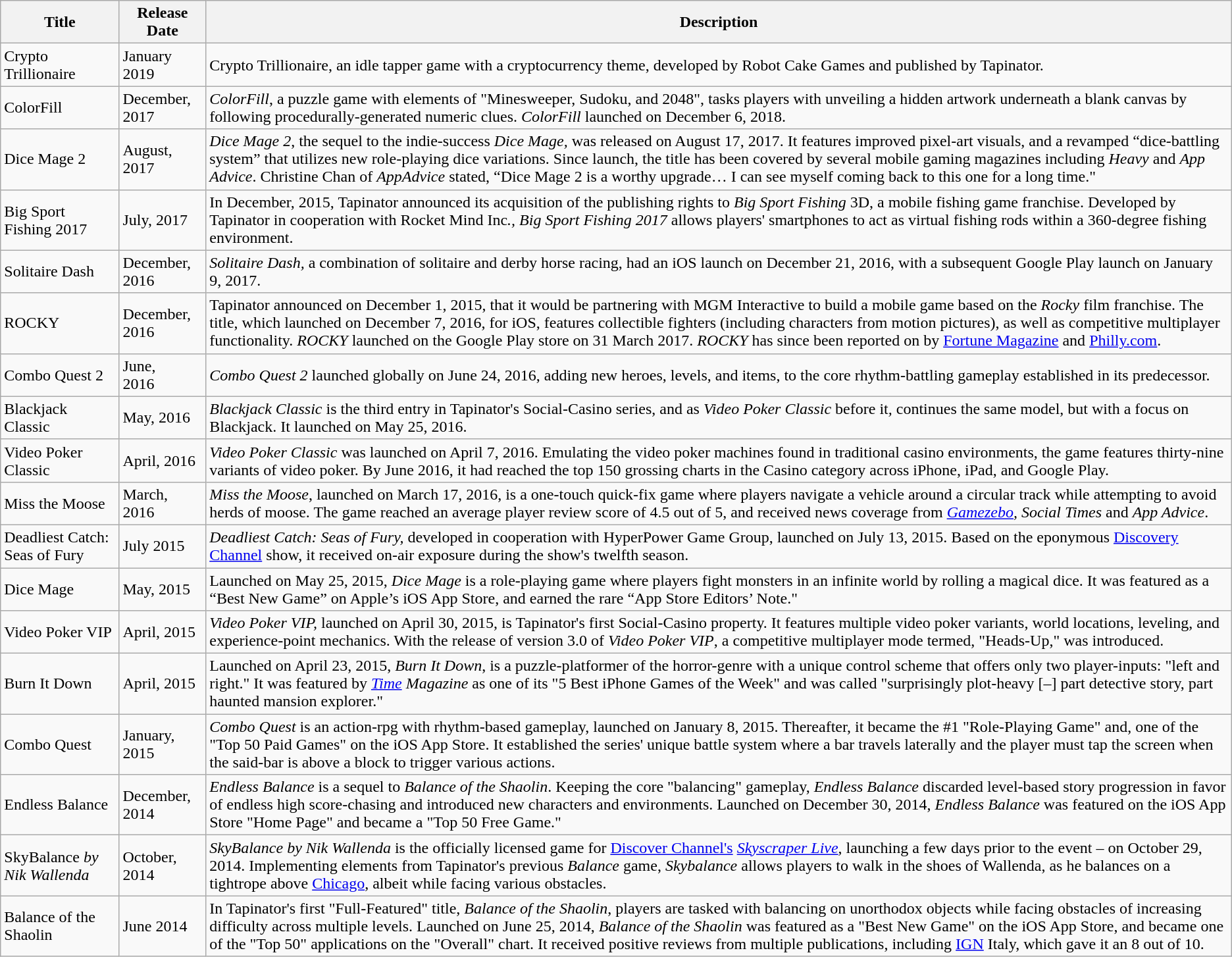<table class="wikitable sortable">
<tr>
<th scope="col">Title</th>
<th scope="col">Release Date</th>
<th scope="col">Description</th>
</tr>
<tr>
<td>Crypto Trillionaire</td>
<td>January 2019</td>
<td>Crypto Trillionaire, an idle tapper game with a cryptocurrency theme, developed by Robot Cake Games and published by Tapinator.</td>
</tr>
<tr>
<td>ColorFill</td>
<td>December, 2017</td>
<td><em>ColorFill</em>, a puzzle game with elements of "Minesweeper, Sudoku, and 2048", tasks players with unveiling a hidden artwork underneath a blank canvas by following procedurally-generated numeric clues. <em>ColorFill</em> launched on December 6, 2018.</td>
</tr>
<tr>
<td>Dice Mage 2</td>
<td>August, 2017</td>
<td><em>Dice Mage 2</em>, the sequel to the indie-success <em>Dice Mage,</em> was released on August 17, 2017. It features improved pixel-art visuals, and a revamped “dice-battling system” that utilizes new role-playing dice variations. Since launch, the title has been covered by several mobile gaming magazines including <em>Heavy</em> and <em>App Advice</em>. Christine Chan of <em>AppAdvice</em> stated, “Dice Mage 2 is a worthy upgrade… I can see myself coming back to this one for a long time."</td>
</tr>
<tr>
<td>Big Sport Fishing 2017</td>
<td>July, 2017</td>
<td>In December, 2015, Tapinator announced its acquisition of the publishing rights to <em>Big Sport Fishing</em> 3D, a mobile fishing game franchise. Developed by Tapinator in cooperation with Rocket Mind Inc<em>., Big Sport Fishing 2017</em> allows players' smartphones to act as virtual fishing rods within a 360-degree fishing environment.</td>
</tr>
<tr>
<td>Solitaire Dash</td>
<td>December, 2016</td>
<td><em>Solitaire Dash,</em> a combination of solitaire and derby horse racing, had an iOS launch on December 21, 2016, with a subsequent Google Play launch on January 9, 2017.</td>
</tr>
<tr>
<td>ROCKY</td>
<td>December, 2016</td>
<td>Tapinator announced on December 1, 2015, that it would be partnering with MGM Interactive to build a mobile game based on the <em>Rocky</em> film franchise. The title, which launched on December 7, 2016, for iOS, features collectible fighters (including characters from motion pictures), as well as competitive multiplayer functionality. <em>ROCKY</em>  launched on the Google Play store on 31 March 2017. <em>ROCKY</em> has since been reported on by <a href='#'>Fortune Magazine</a> and <a href='#'>Philly.com</a>.</td>
</tr>
<tr>
<td>Combo Quest 2</td>
<td>June,<br>2016</td>
<td><em>Combo Quest 2</em> launched globally on June 24, 2016, adding new heroes, levels, and items, to the core rhythm-battling gameplay established in its predecessor.</td>
</tr>
<tr>
<td>Blackjack Classic</td>
<td>May, 2016</td>
<td><em>Blackjack Classic</em> is the third entry in Tapinator's Social-Casino series, and as <em>Video Poker Classic</em> before it<em>,</em> continues the same model, but with a focus on Blackjack. It launched on May 25, 2016.</td>
</tr>
<tr>
<td>Video Poker Classic</td>
<td>April, 2016</td>
<td><em>Video Poker Classic</em> was launched on April 7, 2016. Emulating the video poker machines found in traditional casino environments, the game features thirty-nine variants of video poker. By June 2016, it had reached the top 150 grossing charts in the Casino category across iPhone, iPad, and Google Play.</td>
</tr>
<tr>
<td>Miss the Moose</td>
<td>March, 2016</td>
<td><em>Miss the Moose</em>, launched on March 17, 2016, is a one-touch quick-fix game where players navigate a vehicle around a circular track while attempting to avoid herds of moose. The game reached an average player review score of 4.5 out of 5, and received news coverage from <em><a href='#'>Gamezebo</a>, Social Times</em> and <em>App Advice</em>.</td>
</tr>
<tr>
<td>Deadliest Catch: Seas of Fury</td>
<td>July 2015</td>
<td><em>Deadliest Catch: Seas of Fury,</em> developed in cooperation with HyperPower Game Group, launched on July 13, 2015. Based on the eponymous <a href='#'>Discovery Channel</a> show, it received on-air exposure during the show's twelfth season.</td>
</tr>
<tr>
<td>Dice Mage</td>
<td>May, 2015</td>
<td>Launched on May 25, 2015, <em>Dice Mage</em> is a role-playing game where players fight monsters in an infinite world by rolling a magical dice. It was featured as a “Best New Game” on Apple’s iOS App Store, and earned the rare “App Store Editors’ Note."</td>
</tr>
<tr>
<td>Video Poker VIP</td>
<td>April, 2015</td>
<td><em>Video Poker VIP,</em> launched on April 30, 2015, is Tapinator's first Social-Casino property. It features multiple video poker variants, world locations, leveling, and experience-point mechanics. With the release of version 3.0 of <em>Video Poker VIP</em>, a competitive multiplayer mode termed, "Heads-Up," was introduced.</td>
</tr>
<tr>
<td>Burn It Down</td>
<td>April, 2015</td>
<td>Launched on April 23, 2015, <em>Burn It Down</em>, is a puzzle-platformer of the horror-genre with a unique control scheme that offers only two player-inputs: "left and right." It was featured by <em><a href='#'>Time</a></em> <em>Magazine</em> as one of its "5 Best iPhone Games of the Week" and was called "surprisingly plot-heavy [–] part detective story, part haunted mansion explorer."</td>
</tr>
<tr>
<td>Combo Quest</td>
<td>January, 2015</td>
<td><em>Combo Quest</em> is an action-rpg with rhythm-based gameplay, launched on January 8, 2015. Thereafter, it became the #1 "Role-Playing Game" and, one of the "Top 50 Paid Games" on the iOS App Store. It established the series' unique battle system where a bar travels laterally and the player must tap the screen when the said-bar is above a block to trigger various actions.</td>
</tr>
<tr>
<td>Endless Balance</td>
<td>December, 2014</td>
<td><em>Endless Balance</em> is a sequel to <em>Balance of the Shaolin</em>. Keeping the core "balancing" gameplay, <em>Endless Balance</em> discarded level-based story progression in favor of endless high score-chasing and introduced new characters and environments. Launched on December 30, 2014, <em>Endless Balance</em> was featured on the iOS App Store "Home Page" and became a "Top 50 Free Game."</td>
</tr>
<tr>
<td>SkyBalance <em>by Nik Wallenda</em></td>
<td>October, 2014</td>
<td><em>SkyBalance by Nik Wallenda</em> is the officially licensed game for <a href='#'>Discover Channel's</a> <em><a href='#'>Skyscraper Live</a></em>, launching a few days prior to the event – on October 29, 2014. Implementing elements from Tapinator's previous <em>Balance</em> game, <em>Skybalance</em> allows players to walk in the shoes of Wallenda, as he balances on a tightrope above <a href='#'>Chicago</a>, albeit while facing various obstacles.</td>
</tr>
<tr>
<td>Balance of the Shaolin</td>
<td>June 2014</td>
<td>In Tapinator's first "Full-Featured" title, <em>Balance of the Shaolin</em>, players are tasked with balancing on unorthodox objects while facing obstacles of increasing difficulty across multiple levels. Launched on June 25, 2014, <em>Balance of the Shaolin</em> was featured as a "Best New Game" on the iOS App Store, and became one of the "Top 50" applications on the "Overall" chart. It received positive reviews from multiple publications, including <a href='#'>IGN</a> Italy, which gave it an 8 out of 10.</td>
</tr>
</table>
